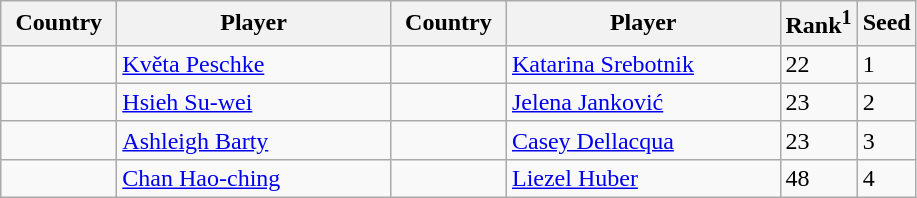<table class="sortable wikitable">
<tr>
<th width="70">Country</th>
<th width="175">Player</th>
<th width="70">Country</th>
<th width="175">Player</th>
<th>Rank<sup>1</sup></th>
<th>Seed</th>
</tr>
<tr>
<td></td>
<td><a href='#'>Květa Peschke</a></td>
<td></td>
<td><a href='#'>Katarina Srebotnik</a></td>
<td>22</td>
<td>1</td>
</tr>
<tr>
<td></td>
<td><a href='#'>Hsieh Su-wei</a></td>
<td></td>
<td><a href='#'>Jelena Janković</a></td>
<td>23</td>
<td>2</td>
</tr>
<tr>
<td></td>
<td><a href='#'>Ashleigh Barty</a></td>
<td></td>
<td><a href='#'>Casey Dellacqua</a></td>
<td>23</td>
<td>3</td>
</tr>
<tr>
<td></td>
<td><a href='#'>Chan Hao-ching</a></td>
<td></td>
<td><a href='#'>Liezel Huber</a></td>
<td>48</td>
<td>4</td>
</tr>
</table>
